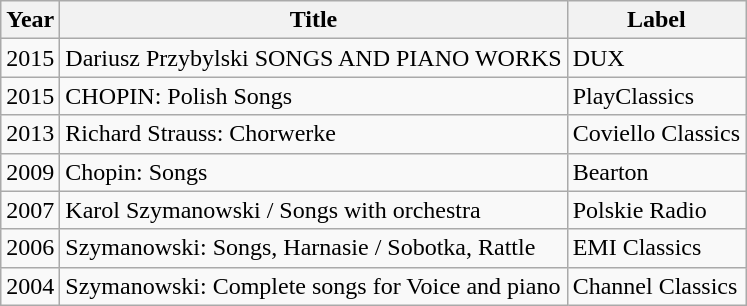<table class="wikitable">
<tr>
<th>Year</th>
<th>Title</th>
<th>Label</th>
</tr>
<tr>
<td>2015</td>
<td>Dariusz Przybylski SONGS AND PIANO WORKS</td>
<td>DUX</td>
</tr>
<tr>
<td>2015</td>
<td>CHOPIN: Polish Songs</td>
<td>PlayClassics</td>
</tr>
<tr>
<td>2013</td>
<td>Richard Strauss: Chorwerke</td>
<td>Coviello Classics</td>
</tr>
<tr>
<td>2009</td>
<td>Chopin: Songs</td>
<td>Bearton</td>
</tr>
<tr>
<td>2007</td>
<td>Karol Szymanowski / Songs with orchestra</td>
<td>Polskie Radio</td>
</tr>
<tr>
<td>2006</td>
<td>Szymanowski: Songs, Harnasie / Sobotka, Rattle</td>
<td>EMI Classics</td>
</tr>
<tr>
<td>2004</td>
<td>Szymanowski: Complete songs for Voice and piano</td>
<td>Channel Classics</td>
</tr>
</table>
